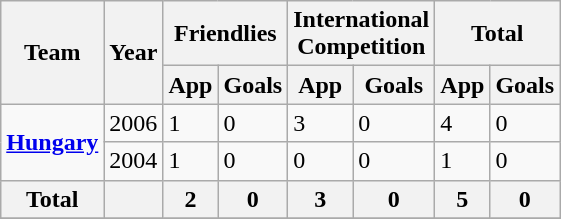<table class="wikitable">
<tr>
<th rowspan=2>Team</th>
<th rowspan=2>Year</th>
<th colspan=2>Friendlies</th>
<th colspan=2>International<br>Competition</th>
<th colspan=2>Total</th>
</tr>
<tr>
<th>App</th>
<th>Goals</th>
<th>App</th>
<th>Goals</th>
<th>App</th>
<th>Goals</th>
</tr>
<tr>
<td rowspan=2 align=center valign=center><strong><a href='#'>Hungary</a></strong></td>
<td>2006</td>
<td>1</td>
<td>0</td>
<td>3</td>
<td>0</td>
<td>4</td>
<td>0</td>
</tr>
<tr>
<td>2004</td>
<td>1</td>
<td>0</td>
<td>0</td>
<td>0</td>
<td>1</td>
<td>0</td>
</tr>
<tr>
<th align=left>Total</th>
<th align=left colspan=1></th>
<th align=left>2</th>
<th align=left>0</th>
<th align=left>3</th>
<th align=left>0</th>
<th align=left>5</th>
<th align=left>0</th>
</tr>
<tr>
</tr>
</table>
